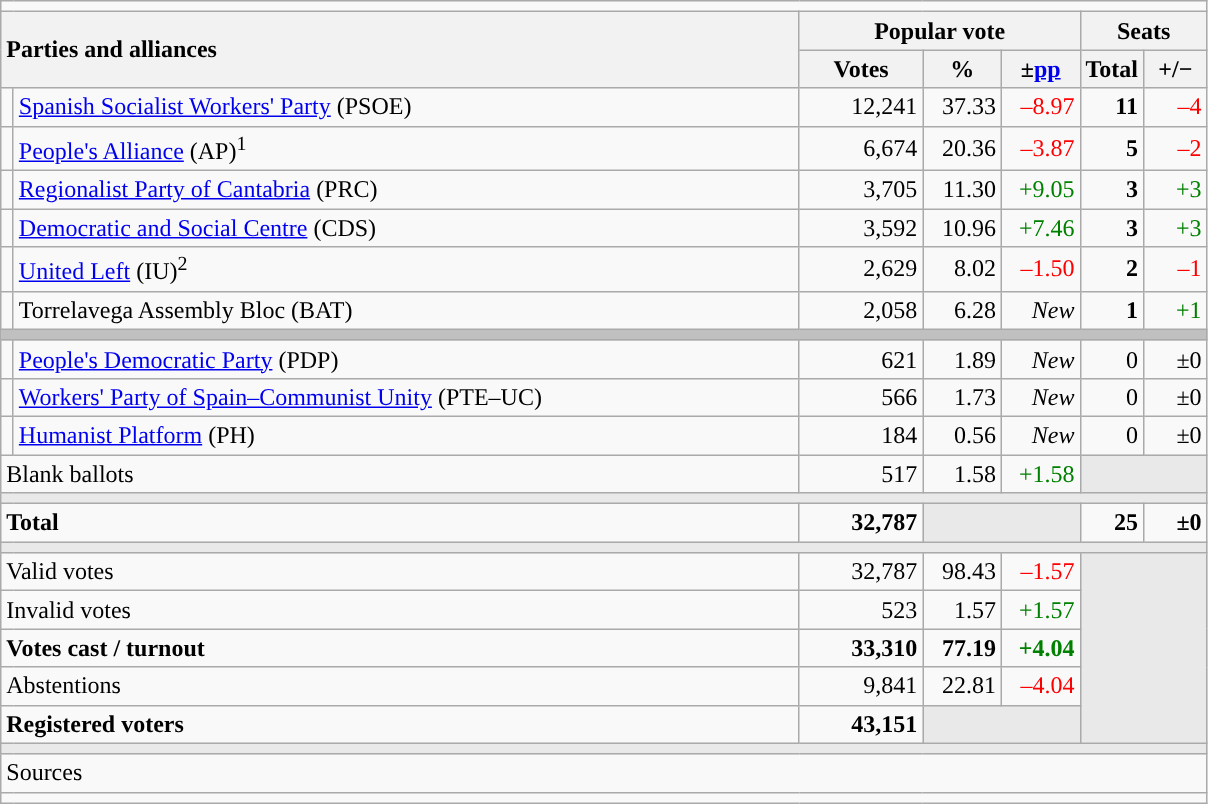<table class="wikitable" style="text-align:right;">
<tr>
<td colspan="7"></td>
</tr>
<tr>
<th style="text-align:left;" rowspan="2" colspan="2" width="525">Parties and alliances</th>
<th colspan="3">Popular vote</th>
<th colspan="2">Seats</th>
</tr>
<tr>
<th width="75">Votes</th>
<th width="45">%</th>
<th width="45">±<a href='#'>pp</a></th>
<th width="35">Total</th>
<th width="35">+/−</th>
</tr>
<tr>
<td width="1" style="color:inherit;background:"></td>
<td align="left"><a href='#'>Spanish Socialist Workers' Party</a> (PSOE)</td>
<td>12,241</td>
<td>37.33</td>
<td style="color:red;">–8.97</td>
<td><strong>11</strong></td>
<td style="color:red;">–4</td>
</tr>
<tr>
<td style="color:inherit;background:"></td>
<td align="left"><a href='#'>People's Alliance</a> (AP)<sup>1</sup></td>
<td>6,674</td>
<td>20.36</td>
<td style="color:red;">–3.87</td>
<td><strong>5</strong></td>
<td style="color:red;">–2</td>
</tr>
<tr>
<td style="color:inherit;background:"></td>
<td align="left"><a href='#'>Regionalist Party of Cantabria</a> (PRC)</td>
<td>3,705</td>
<td>11.30</td>
<td style="color:green;">+9.05</td>
<td><strong>3</strong></td>
<td style="color:green;">+3</td>
</tr>
<tr>
<td style="color:inherit;background:"></td>
<td align="left"><a href='#'>Democratic and Social Centre</a> (CDS)</td>
<td>3,592</td>
<td>10.96</td>
<td style="color:green;">+7.46</td>
<td><strong>3</strong></td>
<td style="color:green;">+3</td>
</tr>
<tr>
<td style="color:inherit;background:"></td>
<td align="left"><a href='#'>United Left</a> (IU)<sup>2</sup></td>
<td>2,629</td>
<td>8.02</td>
<td style="color:red;">–1.50</td>
<td><strong>2</strong></td>
<td style="color:red;">–1</td>
</tr>
<tr>
<td style="color:inherit;background:"></td>
<td align="left">Torrelavega Assembly Bloc (BAT)</td>
<td>2,058</td>
<td>6.28</td>
<td><em>New</em></td>
<td><strong>1</strong></td>
<td style="color:green;">+1</td>
</tr>
<tr>
<td colspan="7" bgcolor="#C0C0C0"></td>
</tr>
<tr>
<td style="color:inherit;background:"></td>
<td align="left"><a href='#'>People's Democratic Party</a> (PDP)</td>
<td>621</td>
<td>1.89</td>
<td><em>New</em></td>
<td>0</td>
<td>±0</td>
</tr>
<tr>
<td style="color:inherit;background:"></td>
<td align="left"><a href='#'>Workers' Party of Spain–Communist Unity</a> (PTE–UC)</td>
<td>566</td>
<td>1.73</td>
<td><em>New</em></td>
<td>0</td>
<td>±0</td>
</tr>
<tr>
<td style="color:inherit;background:"></td>
<td align="left"><a href='#'>Humanist Platform</a> (PH)</td>
<td>184</td>
<td>0.56</td>
<td><em>New</em></td>
<td>0</td>
<td>±0</td>
</tr>
<tr>
<td align="left" colspan="2">Blank ballots</td>
<td>517</td>
<td>1.58</td>
<td style="color:green;">+1.58</td>
<td bgcolor="#E9E9E9" colspan="2"></td>
</tr>
<tr>
<td colspan="7" bgcolor="#E9E9E9"></td>
</tr>
<tr style="font-weight:bold;">
<td align="left" colspan="2">Total</td>
<td>32,787</td>
<td bgcolor="#E9E9E9" colspan="2"></td>
<td>25</td>
<td>±0</td>
</tr>
<tr>
<td colspan="7" bgcolor="#E9E9E9"></td>
</tr>
<tr>
<td align="left" colspan="2">Valid votes</td>
<td>32,787</td>
<td>98.43</td>
<td style="color:red;">–1.57</td>
<td bgcolor="#E9E9E9" colspan="2" rowspan="5"></td>
</tr>
<tr>
<td align="left" colspan="2">Invalid votes</td>
<td>523</td>
<td>1.57</td>
<td style="color:green;">+1.57</td>
</tr>
<tr style="font-weight:bold;">
<td align="left" colspan="2">Votes cast / turnout</td>
<td>33,310</td>
<td>77.19</td>
<td style="color:green;">+4.04</td>
</tr>
<tr>
<td align="left" colspan="2">Abstentions</td>
<td>9,841</td>
<td>22.81</td>
<td style="color:red;">–4.04</td>
</tr>
<tr style="font-weight:bold;">
<td align="left" colspan="2">Registered voters</td>
<td>43,151</td>
<td bgcolor="#E9E9E9" colspan="2"></td>
</tr>
<tr>
<td colspan="7" bgcolor="#E9E9E9"></td>
</tr>
<tr>
<td align="left" colspan="7">Sources</td>
</tr>
<tr>
<td colspan="7" style="text-align:left; max-width:790px;"></td>
</tr>
</table>
